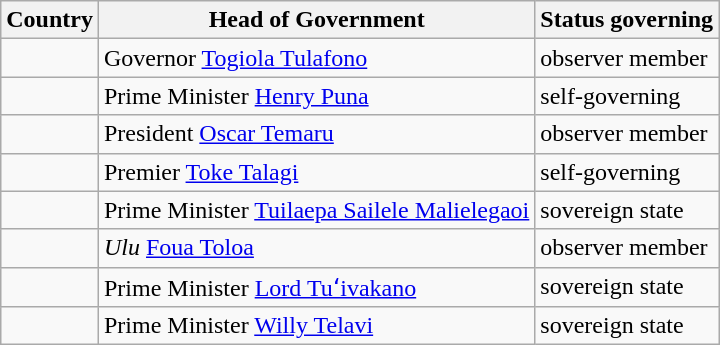<table class="wikitable">
<tr>
<th>Country</th>
<th>Head of Government</th>
<th>Status governing</th>
</tr>
<tr>
<td></td>
<td>Governor <a href='#'>Togiola Tulafono</a></td>
<td>observer member</td>
</tr>
<tr>
<td></td>
<td>Prime Minister <a href='#'>Henry Puna</a></td>
<td>self-governing</td>
</tr>
<tr>
<td></td>
<td>President <a href='#'>Oscar Temaru</a></td>
<td>observer member</td>
</tr>
<tr>
<td></td>
<td>Premier <a href='#'>Toke Talagi</a></td>
<td>self-governing</td>
</tr>
<tr>
<td></td>
<td>Prime Minister <a href='#'>Tuilaepa Sailele Malielegaoi</a></td>
<td>sovereign state</td>
</tr>
<tr>
<td></td>
<td><em>Ulu</em> <a href='#'>Foua Toloa</a></td>
<td>observer member</td>
</tr>
<tr>
<td></td>
<td>Prime Minister <a href='#'>Lord Tuʻivakano</a></td>
<td>sovereign state</td>
</tr>
<tr>
<td></td>
<td>Prime Minister <a href='#'>Willy Telavi</a></td>
<td>sovereign state</td>
</tr>
</table>
